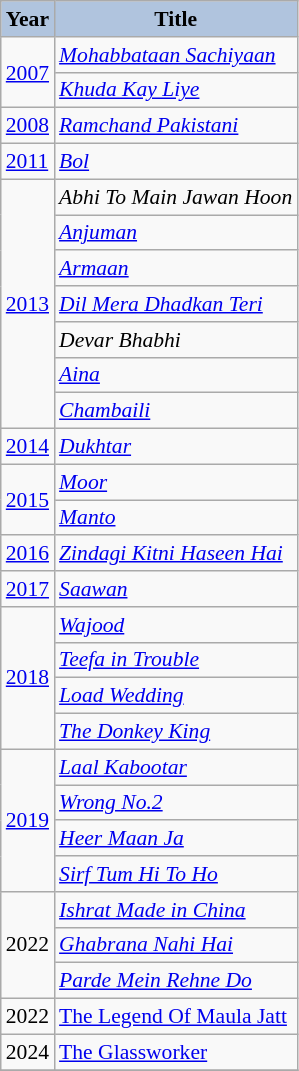<table class="wikitable" style="font-size:90%">
<tr style="text-align:center;">
<th style="text-align:center; background:#b0c4de">Year</th>
<th style="text-align:center; background:#b0c4de">Title</th>
</tr>
<tr>
<td rowspan="2"><a href='#'>2007</a></td>
<td><em><a href='#'>Mohabbataan Sachiyaan</a></em></td>
</tr>
<tr>
<td><em><a href='#'>Khuda Kay Liye</a></em></td>
</tr>
<tr>
<td><a href='#'>2008</a></td>
<td><em><a href='#'>Ramchand Pakistani</a></em></td>
</tr>
<tr>
<td><a href='#'>2011</a></td>
<td><em><a href='#'>Bol</a></em></td>
</tr>
<tr>
<td rowspan="7"><a href='#'>2013</a></td>
<td><em>Abhi To Main Jawan Hoon</em></td>
</tr>
<tr>
<td><em><a href='#'>Anjuman</a></em></td>
</tr>
<tr>
<td><em><a href='#'>Armaan</a></em></td>
</tr>
<tr>
<td><em><a href='#'>Dil Mera Dhadkan Teri</a></em></td>
</tr>
<tr>
<td><em>Devar Bhabhi</em></td>
</tr>
<tr>
<td><em><a href='#'>Aina</a></em></td>
</tr>
<tr>
<td><em><a href='#'>Chambaili</a></em></td>
</tr>
<tr>
<td><a href='#'>2014</a></td>
<td><em><a href='#'>Dukhtar</a></em></td>
</tr>
<tr>
<td rowspan="2"><a href='#'>2015</a></td>
<td><em><a href='#'>Moor</a></em></td>
</tr>
<tr>
<td><em><a href='#'>Manto</a></em></td>
</tr>
<tr>
<td><a href='#'>2016</a></td>
<td><em><a href='#'>Zindagi Kitni Haseen Hai</a></em></td>
</tr>
<tr>
<td><a href='#'>2017</a></td>
<td><em><a href='#'>Saawan</a></em></td>
</tr>
<tr>
<td rowspan="4"><a href='#'>2018</a></td>
<td><em><a href='#'>Wajood</a></em></td>
</tr>
<tr>
<td><em><a href='#'>Teefa in Trouble</a></em></td>
</tr>
<tr>
<td><em><a href='#'>Load Wedding</a></em></td>
</tr>
<tr>
<td><em><a href='#'>The Donkey King</a></em></td>
</tr>
<tr>
<td rowspan="4"><a href='#'>2019</a></td>
<td><em><a href='#'>Laal Kabootar</a></em></td>
</tr>
<tr>
<td><em><a href='#'>Wrong No.2</a></em></td>
</tr>
<tr>
<td><em><a href='#'>Heer Maan Ja</a></em></td>
</tr>
<tr>
<td><em><a href='#'>Sirf Tum Hi To Ho</a></em></td>
</tr>
<tr>
<td rowspan=3>2022</td>
<td><em><a href='#'>Ishrat Made in China</a></em></td>
</tr>
<tr>
<td><em><a href='#'>Ghabrana Nahi Hai</a></em></td>
</tr>
<tr>
<td><em><a href='#'>Parde Mein Rehne Do</a></em></td>
</tr>
<tr>
<td>2022</td>
<td><a href='#'>The Legend Of Maula Jatt</a></td>
</tr>
<tr>
<td>2024</td>
<td><a href='#'>The Glassworker</a></td>
</tr>
<tr>
</tr>
</table>
